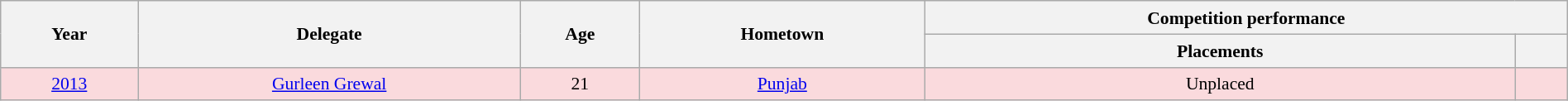<table class="wikitable" style="text-align:center; line-height:20px; font-size:90%; width:100%;">
<tr>
<th rowspan="2">Year</th>
<th rowspan="2">Delegate</th>
<th rowspan="2">Age</th>
<th rowspan="2">Hometown</th>
<th colspan="2">Competition performance</th>
</tr>
<tr>
<th>Placements</th>
<th></th>
</tr>
<tr style="background-color:#FADADD;: bold">
<td><a href='#'>2013</a></td>
<td><a href='#'>Gurleen Grewal</a></td>
<td>21</td>
<td><a href='#'>Punjab</a></td>
<td>Unplaced</td>
<td style="background:;"></td>
</tr>
</table>
